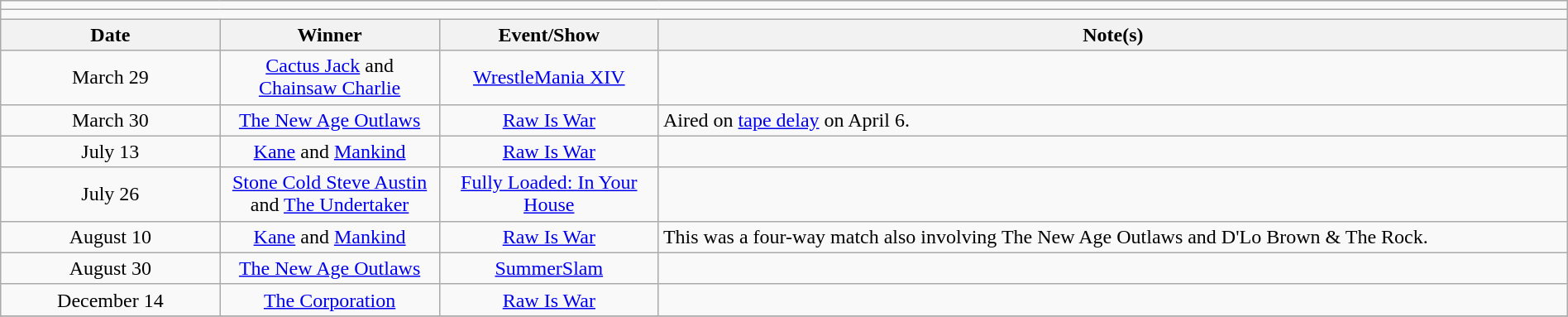<table class="wikitable" style="text-align:center; width:100%;">
<tr>
<td colspan="5"></td>
</tr>
<tr>
<td colspan="5"><strong></strong></td>
</tr>
<tr>
<th width=14%>Date</th>
<th width=14%>Winner</th>
<th width=14%>Event/Show</th>
<th width=58%>Note(s)</th>
</tr>
<tr>
<td>March 29</td>
<td><a href='#'>Cactus Jack</a> and <a href='#'>Chainsaw Charlie</a></td>
<td><a href='#'>WrestleMania XIV</a></td>
<td align=left></td>
</tr>
<tr>
<td>March 30</td>
<td><a href='#'>The New Age Outlaws</a><br></td>
<td><a href='#'>Raw Is War</a></td>
<td align=left>Aired on <a href='#'>tape delay</a> on April 6.</td>
</tr>
<tr>
<td>July 13</td>
<td><a href='#'>Kane</a> and <a href='#'>Mankind</a></td>
<td><a href='#'>Raw Is War</a></td>
<td align=left></td>
</tr>
<tr>
<td>July 26</td>
<td><a href='#'>Stone Cold Steve Austin</a> and <a href='#'>The Undertaker</a></td>
<td><a href='#'>Fully Loaded: In Your House</a></td>
<td align=left></td>
</tr>
<tr>
<td>August 10</td>
<td><a href='#'>Kane</a> and <a href='#'>Mankind</a></td>
<td><a href='#'>Raw Is War</a></td>
<td align=left>This was a four-way match also involving The New Age Outlaws and D'Lo Brown & The Rock.</td>
</tr>
<tr>
<td>August 30</td>
<td><a href='#'>The New Age Outlaws</a><br></td>
<td><a href='#'>SummerSlam</a></td>
<td align=left></td>
</tr>
<tr>
<td>December 14</td>
<td><a href='#'>The Corporation</a><br></td>
<td><a href='#'>Raw Is War</a></td>
<td align=left></td>
</tr>
<tr>
</tr>
</table>
